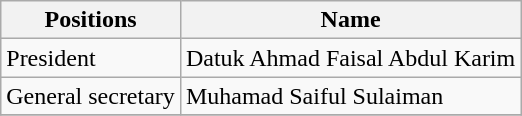<table class="wikitable">
<tr>
<th>Positions</th>
<th>Name</th>
</tr>
<tr>
<td>President</td>
<td> Datuk Ahmad Faisal Abdul Karim</td>
</tr>
<tr>
<td>General secretary</td>
<td> Muhamad Saiful Sulaiman</td>
</tr>
<tr>
</tr>
</table>
